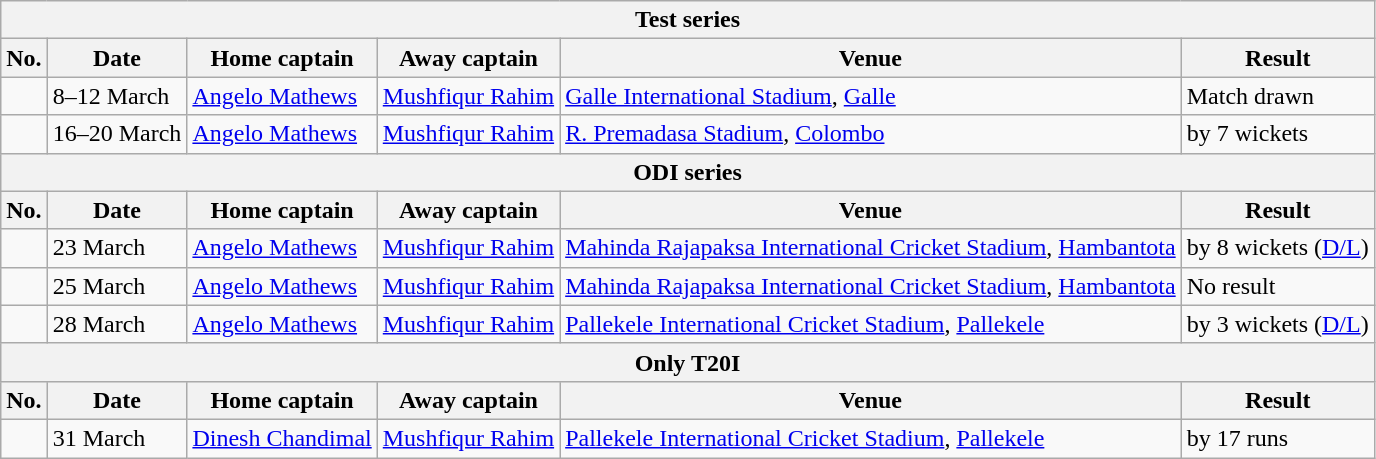<table class="wikitable">
<tr>
<th colspan="6">Test series</th>
</tr>
<tr>
<th>No.</th>
<th>Date</th>
<th>Home captain</th>
<th>Away captain</th>
<th>Venue</th>
<th>Result</th>
</tr>
<tr>
<td></td>
<td>8–12 March</td>
<td><a href='#'>Angelo Mathews</a></td>
<td><a href='#'>Mushfiqur Rahim</a></td>
<td><a href='#'>Galle International Stadium</a>, <a href='#'>Galle</a></td>
<td>Match drawn</td>
</tr>
<tr>
<td></td>
<td>16–20 March</td>
<td><a href='#'>Angelo Mathews</a></td>
<td><a href='#'>Mushfiqur Rahim</a></td>
<td><a href='#'>R. Premadasa Stadium</a>, <a href='#'>Colombo</a></td>
<td> by 7 wickets</td>
</tr>
<tr>
<th colspan="6">ODI series</th>
</tr>
<tr>
<th>No.</th>
<th>Date</th>
<th>Home captain</th>
<th>Away captain</th>
<th>Venue</th>
<th>Result</th>
</tr>
<tr>
<td></td>
<td>23 March</td>
<td><a href='#'>Angelo Mathews</a></td>
<td><a href='#'>Mushfiqur Rahim</a></td>
<td><a href='#'>Mahinda Rajapaksa International Cricket Stadium</a>, <a href='#'>Hambantota</a></td>
<td> by 8 wickets (<a href='#'>D/L</a>)</td>
</tr>
<tr>
<td></td>
<td>25 March</td>
<td><a href='#'>Angelo Mathews</a></td>
<td><a href='#'>Mushfiqur Rahim</a></td>
<td><a href='#'>Mahinda Rajapaksa International Cricket Stadium</a>, <a href='#'>Hambantota</a></td>
<td>No result</td>
</tr>
<tr>
<td></td>
<td>28 March</td>
<td><a href='#'>Angelo Mathews</a></td>
<td><a href='#'>Mushfiqur Rahim</a></td>
<td><a href='#'>Pallekele International Cricket Stadium</a>, <a href='#'>Pallekele</a></td>
<td> by 3 wickets (<a href='#'>D/L</a>)</td>
</tr>
<tr>
<th colspan="6">Only T20I</th>
</tr>
<tr>
<th>No.</th>
<th>Date</th>
<th>Home captain</th>
<th>Away captain</th>
<th>Venue</th>
<th>Result</th>
</tr>
<tr>
<td></td>
<td>31 March</td>
<td><a href='#'>Dinesh Chandimal</a></td>
<td><a href='#'>Mushfiqur Rahim</a></td>
<td><a href='#'>Pallekele International Cricket Stadium</a>, <a href='#'>Pallekele</a></td>
<td> by 17 runs</td>
</tr>
</table>
